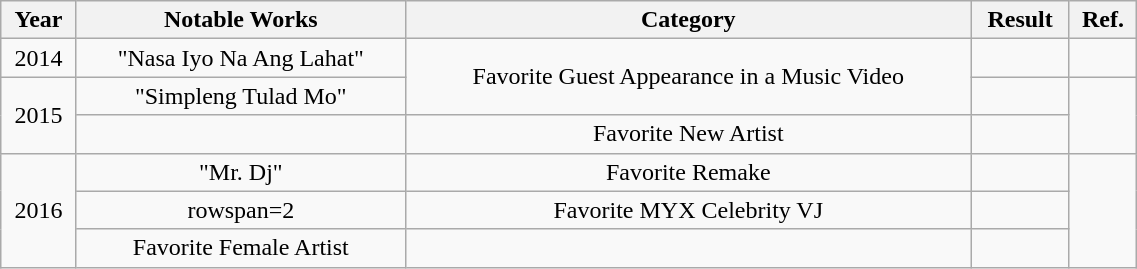<table class="wikitable sortable"  style="text-align:center; width:60%;">
<tr>
<th>Year</th>
<th>Notable Works</th>
<th>Category</th>
<th>Result</th>
<th>Ref.</th>
</tr>
<tr>
<td>2014</td>
<td>"Nasa Iyo Na Ang Lahat"</td>
<td rowspan=2>Favorite Guest Appearance in a Music Video</td>
<td></td>
<td></td>
</tr>
<tr>
<td rowspan=2>2015</td>
<td>"Simpleng Tulad Mo"</td>
<td></td>
<td rowspan=2></td>
</tr>
<tr>
<td></td>
<td>Favorite New Artist</td>
<td></td>
</tr>
<tr>
<td rowspan=3>2016</td>
<td>"Mr. Dj"</td>
<td>Favorite Remake</td>
<td></td>
<td rowspan=3></td>
</tr>
<tr>
<td>rowspan=2 </td>
<td>Favorite MYX Celebrity VJ</td>
<td></td>
</tr>
<tr>
<td>Favorite Female Artist</td>
<td></td>
</tr>
</table>
